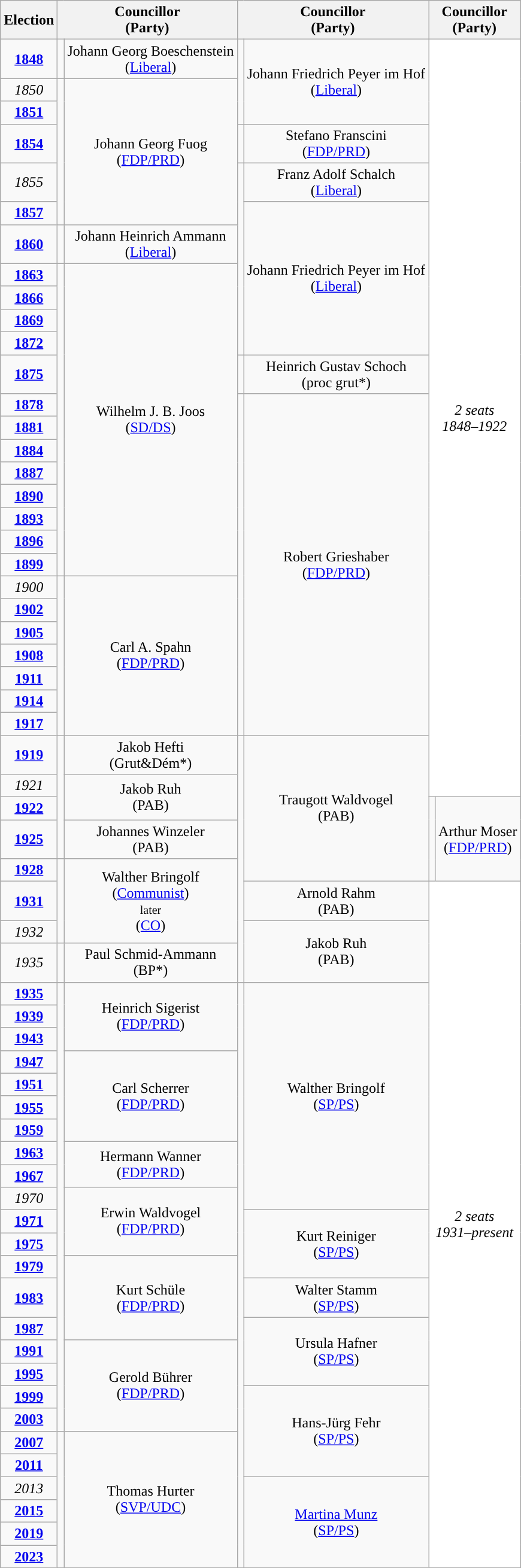<table class="wikitable" style="text-align:center">
<tr>
<th>Election</th>
<th colspan=2>Councillor<br>(Party)</th>
<th colspan=2>Councillor<br>(Party)</th>
<th colspan=2>Councillor<br>(Party)</th>
</tr>
<tr>
<td><strong><a href='#'>1848</a></strong></td>
<td rowspan=1; style="background-color: "></td>
<td rowspan=1>Johann Georg Boeschenstein<br>(<a href='#'>Liberal</a>)</td>
<td rowspan=3; style="background-color: "></td>
<td rowspan=3>Johann Friedrich Peyer im Hof<br>(<a href='#'>Liberal</a>)</td>
<td style="background-color:#FFFFFF" colspan=2 rowspan=29><em>2 seats<br>1848–1922</em></td>
</tr>
<tr>
<td><em>1850</em></td>
<td rowspan=5; style="background-color: "></td>
<td rowspan=5>Johann Georg Fuog<br>(<a href='#'>FDP/PRD</a>)</td>
</tr>
<tr>
<td><strong><a href='#'>1851</a></strong></td>
</tr>
<tr>
<td><strong><a href='#'>1854</a></strong></td>
<td rowspan=1; style="background-color: "></td>
<td rowspan=1>Stefano Franscini<br>(<a href='#'>FDP/PRD</a>)</td>
</tr>
<tr>
<td><em>1855</em></td>
<td rowspan=7; style="background-color: "></td>
<td rowspan=1>Franz Adolf Schalch<br>(<a href='#'>Liberal</a>)</td>
</tr>
<tr>
<td><strong><a href='#'>1857</a></strong></td>
<td rowspan=6>Johann Friedrich Peyer im Hof<br>(<a href='#'>Liberal</a>)</td>
</tr>
<tr>
<td><strong><a href='#'>1860</a></strong></td>
<td rowspan=1; style="background-color: "></td>
<td rowspan=1>Johann Heinrich Ammann<br>(<a href='#'>Liberal</a>)</td>
</tr>
<tr>
<td><strong><a href='#'>1863</a></strong></td>
<td rowspan=13; style="background-color: "></td>
<td rowspan=13>Wilhelm J. B. Joos<br>(<a href='#'>SD/DS</a>)</td>
</tr>
<tr>
<td><strong><a href='#'>1866</a></strong></td>
</tr>
<tr>
<td><strong><a href='#'>1869</a></strong></td>
</tr>
<tr>
<td><strong><a href='#'>1872</a></strong></td>
</tr>
<tr>
<td><strong><a href='#'>1875</a></strong></td>
<td rowspan=1; style="background-color: "></td>
<td rowspan=1>Heinrich Gustav Schoch<br>(proc grut*)</td>
</tr>
<tr>
<td><strong><a href='#'>1878</a></strong></td>
<td rowspan=15; style="background-color: "></td>
<td rowspan=15>Robert Grieshaber<br>(<a href='#'>FDP/PRD</a>)</td>
</tr>
<tr>
<td><strong><a href='#'>1881</a></strong></td>
</tr>
<tr>
<td><strong><a href='#'>1884</a></strong></td>
</tr>
<tr>
<td><strong><a href='#'>1887</a></strong></td>
</tr>
<tr>
<td><strong><a href='#'>1890</a></strong></td>
</tr>
<tr>
<td><strong><a href='#'>1893</a></strong></td>
</tr>
<tr>
<td><strong><a href='#'>1896</a></strong></td>
</tr>
<tr>
<td><strong><a href='#'>1899</a></strong></td>
</tr>
<tr>
<td><em>1900</em></td>
<td rowspan=7; style="background-color: "></td>
<td rowspan=7>Carl A. Spahn<br>(<a href='#'>FDP/PRD</a>)</td>
</tr>
<tr>
<td><strong><a href='#'>1902</a></strong></td>
</tr>
<tr>
<td><strong><a href='#'>1905</a></strong></td>
</tr>
<tr>
<td><strong><a href='#'>1908</a></strong></td>
</tr>
<tr>
<td><strong><a href='#'>1911</a></strong></td>
</tr>
<tr>
<td><strong><a href='#'>1914</a></strong></td>
</tr>
<tr>
<td><strong><a href='#'>1917</a></strong></td>
</tr>
<tr>
<td><strong><a href='#'>1919</a></strong></td>
<td rowspan=4; style="background-color: "></td>
<td rowspan=1>Jakob Hefti<br>(Grut&Dém*)</td>
<td rowspan=9; style="background-color: "></td>
<td rowspan=6>Traugott Waldvogel<br>(PAB)</td>
</tr>
<tr>
<td><em>1921</em></td>
<td rowspan=2>Jakob Ruh<br>(PAB)</td>
</tr>
<tr>
<td><strong><a href='#'>1922</a></strong></td>
<td rowspan=4; style="background-color: "></td>
<td rowspan=4>Arthur Moser<br>(<a href='#'>FDP/PRD</a>)</td>
</tr>
<tr>
<td rowspan=2><strong><a href='#'>1925</a></strong></td>
<td rowspan=1>Johannes Winzeler<br>(PAB)</td>
</tr>
<tr>
<td rowspan=4; style="background-color: "></td>
<td rowspan=4>Walther Bringolf<br>(<a href='#'>Communist</a>)<br><small>later</small><br>(<a href='#'>CO</a>)</td>
</tr>
<tr>
<td><strong><a href='#'>1928</a></strong></td>
</tr>
<tr>
<td><strong><a href='#'>1931</a></strong></td>
<td rowspan=1>Arnold Rahm<br>(PAB)</td>
<td style="background-color:#FFFFFF" colspan=2 rowspan=28><em>2 seats<br>1931–present</em></td>
</tr>
<tr>
<td><em>1932</em></td>
<td rowspan=2>Jakob Ruh<br>(PAB)</td>
</tr>
<tr>
<td><em>1935</em></td>
<td rowspan=1; style="background-color: "></td>
<td rowspan=1>Paul Schmid-Ammann<br>(BP*)</td>
</tr>
<tr>
<td><strong><a href='#'>1935</a></strong></td>
<td rowspan=19; style="background-color: "></td>
<td rowspan=3>Heinrich Sigerist<br>(<a href='#'>FDP/PRD</a>)</td>
<td rowspan=25; style="background-color: "></td>
<td rowspan=10>Walther Bringolf<br>(<a href='#'>SP/PS</a>)</td>
</tr>
<tr>
<td><strong><a href='#'>1939</a></strong></td>
</tr>
<tr>
<td><strong><a href='#'>1943</a></strong></td>
</tr>
<tr>
<td><strong><a href='#'>1947</a></strong></td>
<td rowspan=4>Carl Scherrer<br>(<a href='#'>FDP/PRD</a>)</td>
</tr>
<tr>
<td><strong><a href='#'>1951</a></strong></td>
</tr>
<tr>
<td><strong><a href='#'>1955</a></strong></td>
</tr>
<tr>
<td><strong><a href='#'>1959</a></strong></td>
</tr>
<tr>
<td><strong><a href='#'>1963</a></strong></td>
<td rowspan=2>Hermann Wanner<br>(<a href='#'>FDP/PRD</a>)</td>
</tr>
<tr>
<td><strong><a href='#'>1967</a></strong></td>
</tr>
<tr>
<td><em>1970</em></td>
<td rowspan=3>Erwin Waldvogel<br>(<a href='#'>FDP/PRD</a>)</td>
</tr>
<tr>
<td><strong><a href='#'>1971</a></strong></td>
<td rowspan=3>Kurt Reiniger<br>(<a href='#'>SP/PS</a>)</td>
</tr>
<tr>
<td><strong><a href='#'>1975</a></strong></td>
</tr>
<tr>
<td><strong><a href='#'>1979</a></strong></td>
<td rowspan=3>Kurt Schüle<br>(<a href='#'>FDP/PRD</a>)</td>
</tr>
<tr>
<td><strong><a href='#'>1983</a></strong></td>
<td rowspan=1>Walter Stamm<br>(<a href='#'>SP/PS</a>)</td>
</tr>
<tr>
<td><strong><a href='#'>1987</a></strong></td>
<td rowspan=3>Ursula Hafner<br>(<a href='#'>SP/PS</a>)</td>
</tr>
<tr>
<td><strong><a href='#'>1991</a></strong></td>
<td rowspan=4>Gerold Bührer<br>(<a href='#'>FDP/PRD</a>)</td>
</tr>
<tr>
<td><strong><a href='#'>1995</a></strong></td>
</tr>
<tr>
<td><strong><a href='#'>1999</a></strong></td>
<td rowspan=4>Hans-Jürg Fehr<br>(<a href='#'>SP/PS</a>)</td>
</tr>
<tr>
<td><strong><a href='#'>2003</a></strong></td>
</tr>
<tr>
<td><strong><a href='#'>2007</a></strong></td>
<td rowspan=6; style="background-color: "></td>
<td rowspan=6>Thomas Hurter<br>(<a href='#'>SVP/UDC</a>)</td>
</tr>
<tr>
<td><strong><a href='#'>2011</a></strong></td>
</tr>
<tr>
<td><em>2013</em></td>
<td rowspan=4><a href='#'>Martina Munz</a><br>(<a href='#'>SP/PS</a>)</td>
</tr>
<tr>
<td><strong><a href='#'>2015</a></strong></td>
</tr>
<tr>
<td><strong><a href='#'>2019</a></strong></td>
</tr>
<tr>
<td><strong><a href='#'>2023</a></strong></td>
</tr>
</table>
